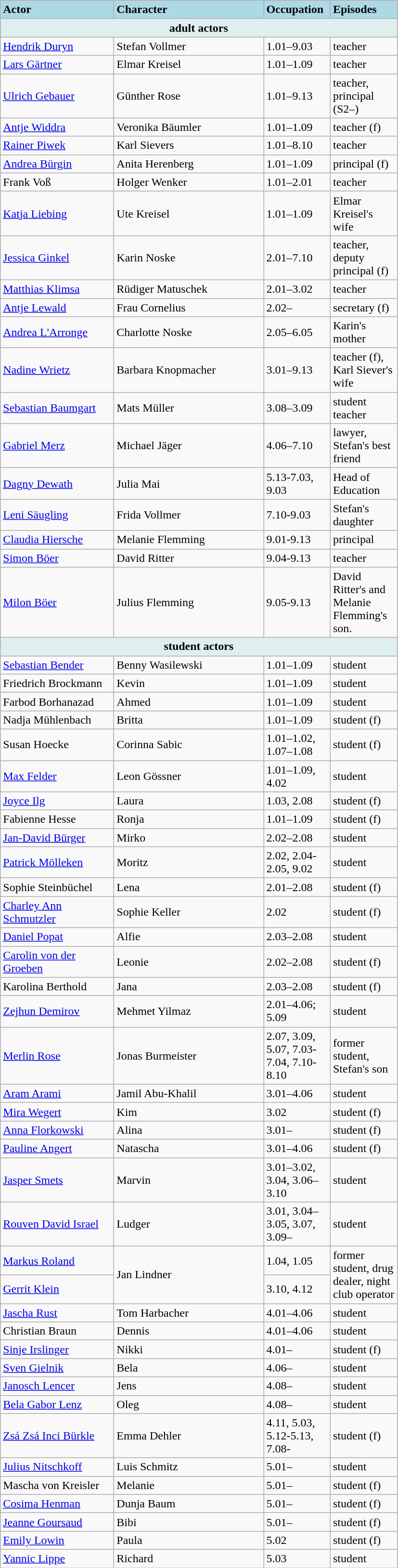<table class="wikitable">
<tr>
<td bgcolor="#add8e6" width="150"><strong>Actor</strong></td>
<td bgcolor="#add8e6" width="200"><strong>Character</strong></td>
<td bgcolor="#add8e6" width="85"><strong>Occupation</strong></td>
<td bgcolor="#add8e6" width="85"><strong>Episodes</strong></td>
</tr>
<tr>
<th colspan="4" style="background:#DFEEEF" align="center">adult actors</th>
</tr>
<tr>
<td><a href='#'>Hendrik Duryn</a></td>
<td>Stefan Vollmer</td>
<td>1.01–9.03</td>
<td>teacher</td>
</tr>
<tr>
<td><a href='#'>Lars Gärtner</a></td>
<td>Elmar Kreisel</td>
<td>1.01–1.09</td>
<td>teacher</td>
</tr>
<tr>
<td><a href='#'>Ulrich Gebauer</a></td>
<td>Günther Rose</td>
<td>1.01–9.13</td>
<td>teacher, principal (S2–)</td>
</tr>
<tr>
<td><a href='#'>Antje Widdra</a></td>
<td>Veronika Bäumler</td>
<td>1.01–1.09</td>
<td>teacher (f)</td>
</tr>
<tr>
<td><a href='#'>Rainer Piwek</a></td>
<td>Karl Sievers</td>
<td>1.01–8.10</td>
<td>teacher</td>
</tr>
<tr>
<td><a href='#'>Andrea Bürgin</a></td>
<td>Anita Herenberg</td>
<td>1.01–1.09</td>
<td>principal (f)</td>
</tr>
<tr>
<td>Frank Voß</td>
<td>Holger Wenker</td>
<td>1.01–2.01</td>
<td>teacher</td>
</tr>
<tr>
<td><a href='#'>Katja Liebing</a></td>
<td>Ute Kreisel</td>
<td>1.01–1.09</td>
<td>Elmar Kreisel's wife</td>
</tr>
<tr>
<td><a href='#'>Jessica Ginkel</a></td>
<td>Karin Noske</td>
<td>2.01–7.10</td>
<td>teacher, deputy principal (f)</td>
</tr>
<tr>
<td><a href='#'>Matthias Klimsa</a></td>
<td>Rüdiger Matuschek</td>
<td>2.01–3.02</td>
<td>teacher</td>
</tr>
<tr>
<td><a href='#'>Antje Lewald</a></td>
<td>Frau Cornelius</td>
<td>2.02–</td>
<td>secretary (f)</td>
</tr>
<tr>
<td><a href='#'>Andrea L'Arronge</a></td>
<td>Charlotte Noske</td>
<td>2.05–6.05</td>
<td>Karin's mother</td>
</tr>
<tr>
<td><a href='#'>Nadine Wrietz</a></td>
<td>Barbara Knopmacher</td>
<td>3.01–9.13</td>
<td>teacher (f), Karl Siever's wife</td>
</tr>
<tr>
<td><a href='#'>Sebastian Baumgart</a></td>
<td>Mats Müller</td>
<td>3.08–3.09</td>
<td>student teacher</td>
</tr>
<tr>
<td><a href='#'>Gabriel Merz</a></td>
<td>Michael Jäger</td>
<td>4.06–7.10</td>
<td>lawyer, Stefan's best friend</td>
</tr>
<tr>
<td><a href='#'>Dagny Dewath</a></td>
<td>Julia Mai</td>
<td>5.13-7.03, 9.03</td>
<td>Head of Education</td>
</tr>
<tr>
<td><a href='#'>Leni Säugling</a></td>
<td>Frida Vollmer</td>
<td>7.10-9.03</td>
<td>Stefan's daughter</td>
</tr>
<tr>
<td><a href='#'>Claudia Hiersche</a></td>
<td>Melanie Flemming</td>
<td>9.01-9.13</td>
<td>principal</td>
</tr>
<tr>
<td><a href='#'>Simon Böer</a></td>
<td>David Ritter</td>
<td>9.04-9.13</td>
<td>teacher</td>
</tr>
<tr>
<td><a href='#'>Milon Böer</a></td>
<td>Julius Flemming</td>
<td>9.05-9.13</td>
<td>David Ritter's and Melanie Flemming's son.</td>
</tr>
<tr>
<th colspan="4" style="background:#DFEEEF" align="center">student actors</th>
</tr>
<tr>
<td><a href='#'>Sebastian Bender</a></td>
<td>Benny Wasilewski</td>
<td>1.01–1.09</td>
<td>student</td>
</tr>
<tr>
<td>Friedrich Brockmann</td>
<td>Kevin</td>
<td>1.01–1.09</td>
<td>student</td>
</tr>
<tr>
<td>Farbod Borhanazad</td>
<td>Ahmed</td>
<td>1.01–1.09</td>
<td>student</td>
</tr>
<tr>
<td>Nadja Mühlenbach</td>
<td>Britta</td>
<td>1.01–1.09</td>
<td>student (f)</td>
</tr>
<tr>
<td>Susan Hoecke</td>
<td>Corinna Sabic</td>
<td>1.01–1.02, 1.07–1.08</td>
<td>student (f)</td>
</tr>
<tr>
<td><a href='#'>Max Felder</a></td>
<td>Leon Gössner</td>
<td>1.01–1.09, 4.02</td>
<td>student</td>
</tr>
<tr>
<td><a href='#'>Joyce Ilg</a></td>
<td>Laura</td>
<td>1.03, 2.08</td>
<td>student (f)</td>
</tr>
<tr>
<td>Fabienne Hesse</td>
<td>Ronja</td>
<td>1.01–1.09</td>
<td>student (f)</td>
</tr>
<tr>
<td><a href='#'>Jan-David Bürger</a></td>
<td>Mirko</td>
<td>2.02–2.08</td>
<td>student</td>
</tr>
<tr>
<td><a href='#'>Patrick Mölleken</a></td>
<td>Moritz</td>
<td>2.02, 2.04-2.05, 9.02</td>
<td>student</td>
</tr>
<tr>
<td>Sophie Steinbüchel</td>
<td>Lena</td>
<td>2.01–2.08</td>
<td>student (f)</td>
</tr>
<tr>
<td><a href='#'>Charley Ann Schmutzler</a></td>
<td>Sophie Keller</td>
<td>2.02</td>
<td>student (f)</td>
</tr>
<tr>
<td><a href='#'>Daniel Popat</a></td>
<td>Alfie</td>
<td>2.03–2.08</td>
<td>student</td>
</tr>
<tr>
<td><a href='#'>Carolin von der Groeben</a></td>
<td>Leonie</td>
<td>2.02–2.08</td>
<td>student (f)</td>
</tr>
<tr>
<td>Karolina Berthold</td>
<td>Jana</td>
<td>2.03–2.08</td>
<td>student (f)</td>
</tr>
<tr>
<td><a href='#'>Zejhun Demirov</a></td>
<td>Mehmet Yilmaz</td>
<td>2.01–4.06; 5.09</td>
<td>student</td>
</tr>
<tr>
<td><a href='#'>Merlin Rose</a></td>
<td>Jonas Burmeister</td>
<td>2.07, 3.09, 5.07, 7.03-7.04, 7.10-8.10</td>
<td>former student, Stefan's son</td>
</tr>
<tr>
<td><a href='#'>Aram Arami</a></td>
<td>Jamil Abu-Khalil</td>
<td>3.01–4.06</td>
<td>student</td>
</tr>
<tr>
<td><a href='#'>Mira Wegert</a></td>
<td>Kim</td>
<td>3.02</td>
<td>student (f)</td>
</tr>
<tr>
<td><a href='#'>Anna Florkowski</a></td>
<td>Alina</td>
<td>3.01–</td>
<td>student (f)</td>
</tr>
<tr>
<td><a href='#'>Pauline Angert</a></td>
<td>Natascha</td>
<td>3.01–4.06</td>
<td>student (f)</td>
</tr>
<tr>
<td><a href='#'>Jasper Smets</a></td>
<td>Marvin</td>
<td>3.01–3.02, 3.04, 3.06–3.10</td>
<td>student</td>
</tr>
<tr>
<td><a href='#'>Rouven David Israel</a></td>
<td>Ludger</td>
<td>3.01, 3.04–3.05, 3.07, 3.09–</td>
<td>student</td>
</tr>
<tr>
<td><a href='#'>Markus Roland</a></td>
<td rowspan="2">Jan Lindner</td>
<td>1.04, 1.05</td>
<td rowspan="2">former student, drug dealer, night club operator</td>
</tr>
<tr>
<td><a href='#'>Gerrit Klein</a></td>
<td>3.10, 4.12</td>
</tr>
<tr>
<td><a href='#'>Jascha Rust</a></td>
<td>Tom Harbacher</td>
<td>4.01–4.06</td>
<td>student</td>
</tr>
<tr>
<td>Christian Braun</td>
<td>Dennis</td>
<td>4.01–4.06</td>
<td>student</td>
</tr>
<tr>
<td><a href='#'>Sinje Irslinger</a></td>
<td>Nikki</td>
<td>4.01–</td>
<td>student (f)</td>
</tr>
<tr>
<td><a href='#'>Sven Gielnik</a></td>
<td>Bela</td>
<td>4.06–</td>
<td>student</td>
</tr>
<tr>
<td><a href='#'>Janosch Lencer</a></td>
<td>Jens</td>
<td>4.08–</td>
<td>student</td>
</tr>
<tr>
<td><a href='#'>Bela Gabor Lenz</a></td>
<td>Oleg</td>
<td>4.08–</td>
<td>student</td>
</tr>
<tr>
<td><a href='#'>Zsá Zsá Inci Bürkle</a></td>
<td>Emma Dehler</td>
<td>4.11, 5.03, 5.12-5.13, 7.08-</td>
<td>student (f)</td>
</tr>
<tr>
<td><a href='#'>Julius Nitschkoff</a></td>
<td>Luis Schmitz</td>
<td>5.01–</td>
<td>student</td>
</tr>
<tr>
<td>Mascha von Kreisler</td>
<td>Melanie</td>
<td>5.01–</td>
<td>student (f)</td>
</tr>
<tr>
<td><a href='#'>Cosima Henman</a></td>
<td>Dunja Baum</td>
<td>5.01–</td>
<td>student (f)</td>
</tr>
<tr>
<td><a href='#'>Jeanne Goursaud</a></td>
<td>Bibi</td>
<td>5.01–</td>
<td>student (f)</td>
</tr>
<tr>
<td><a href='#'>Emily Lowin</a></td>
<td>Paula</td>
<td>5.02</td>
<td>student (f)</td>
</tr>
<tr>
<td><a href='#'>Yannic Lippe</a></td>
<td>Richard</td>
<td>5.03</td>
<td>student</td>
</tr>
</table>
